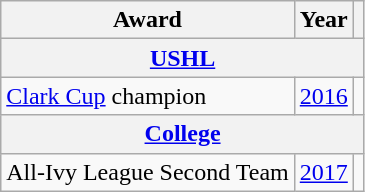<table class="wikitable">
<tr>
<th>Award</th>
<th>Year</th>
<th></th>
</tr>
<tr>
<th colspan="3"><a href='#'>USHL</a></th>
</tr>
<tr>
<td><a href='#'>Clark Cup</a> champion</td>
<td><a href='#'>2016</a></td>
<td></td>
</tr>
<tr>
<th colspan="3"><a href='#'>College</a></th>
</tr>
<tr>
<td>All-Ivy League Second Team</td>
<td><a href='#'>2017</a></td>
<td></td>
</tr>
</table>
